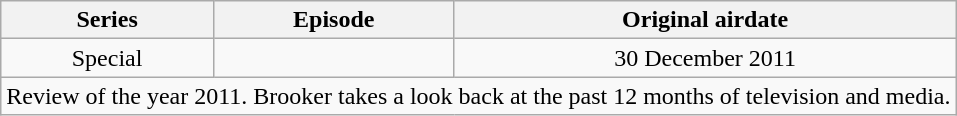<table class="wikitable" style="text-align:center">
<tr>
<th>Series</th>
<th>Episode</th>
<th>Original airdate</th>
</tr>
<tr>
<td>Special</td>
<td></td>
<td>30 December 2011</td>
</tr>
<tr>
<td colspan="3" align="left">Review of the year 2011. Brooker takes a look back at the past 12 months of television and media.</td>
</tr>
</table>
